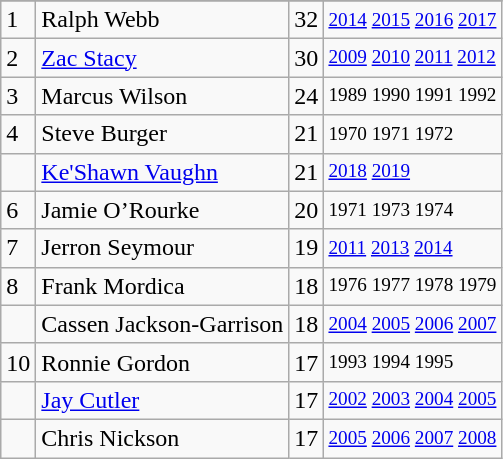<table class="wikitable">
<tr>
</tr>
<tr>
<td>1</td>
<td>Ralph Webb</td>
<td>32</td>
<td style="font-size:80%;"><a href='#'>2014</a> <a href='#'>2015</a> <a href='#'>2016</a> <a href='#'>2017</a></td>
</tr>
<tr>
<td>2</td>
<td><a href='#'>Zac Stacy</a></td>
<td>30</td>
<td style="font-size:80%;"><a href='#'>2009</a> <a href='#'>2010</a> <a href='#'>2011</a> <a href='#'>2012</a></td>
</tr>
<tr>
<td>3</td>
<td>Marcus Wilson</td>
<td>24</td>
<td style="font-size:80%;">1989 1990 1991 1992</td>
</tr>
<tr>
<td>4</td>
<td>Steve Burger</td>
<td>21</td>
<td style="font-size:80%;">1970 1971 1972</td>
</tr>
<tr>
<td></td>
<td><a href='#'>Ke'Shawn Vaughn</a></td>
<td>21</td>
<td style="font-size:80%;"><a href='#'>2018</a> <a href='#'>2019</a></td>
</tr>
<tr>
<td>6</td>
<td>Jamie O’Rourke</td>
<td>20</td>
<td style="font-size:80%;">1971 1973 1974</td>
</tr>
<tr>
<td>7</td>
<td>Jerron Seymour</td>
<td>19</td>
<td style="font-size:80%;"><a href='#'>2011</a> <a href='#'>2013</a> <a href='#'>2014</a></td>
</tr>
<tr>
<td>8</td>
<td>Frank Mordica</td>
<td>18</td>
<td style="font-size:80%;">1976 1977 1978 1979</td>
</tr>
<tr>
<td></td>
<td>Cassen Jackson-Garrison</td>
<td>18</td>
<td style="font-size:80%;"><a href='#'>2004</a> <a href='#'>2005</a> <a href='#'>2006</a> <a href='#'>2007</a></td>
</tr>
<tr>
<td>10</td>
<td>Ronnie Gordon</td>
<td>17</td>
<td style="font-size:80%;">1993 1994 1995</td>
</tr>
<tr>
<td></td>
<td><a href='#'>Jay Cutler</a></td>
<td>17</td>
<td style="font-size:80%;"><a href='#'>2002</a> <a href='#'>2003</a> <a href='#'>2004</a> <a href='#'>2005</a></td>
</tr>
<tr>
<td></td>
<td>Chris Nickson</td>
<td>17</td>
<td style="font-size:80%;"><a href='#'>2005</a> <a href='#'>2006</a> <a href='#'>2007</a> <a href='#'>2008</a></td>
</tr>
</table>
